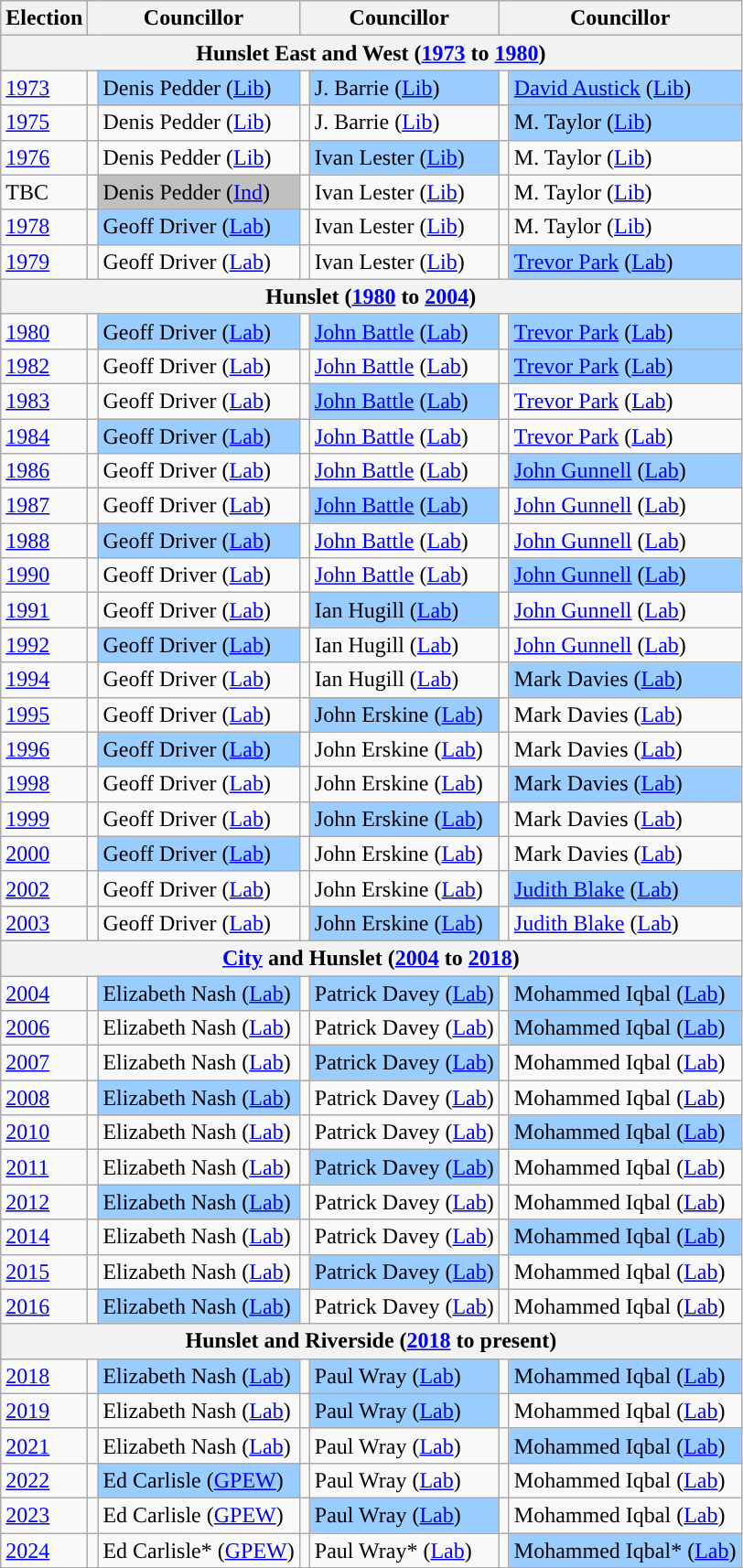<table class="wikitable">
<tr>
<th>Election</th>
<th colspan="2">Councillor</th>
<th colspan="2">Councillor</th>
<th colspan="2">Councillor</th>
</tr>
<tr>
<th colspan=7>Hunslet East and West (<a href='#'>1973</a> to <a href='#'>1980</a>)</th>
</tr>
<tr>
<td><a href='#'>1973</a></td>
<td style="background-color: "></td>
<td bgcolor="#99CCFF">Denis Pedder (<a href='#'>Lib</a>)</td>
<td style="background-color: "></td>
<td bgcolor="#99CCFF">J. Barrie (<a href='#'>Lib</a>)</td>
<td style="background-color: "></td>
<td bgcolor="#99CCFF"><a href='#'>David Austick</a> (<a href='#'>Lib</a>)</td>
</tr>
<tr>
<td><a href='#'>1975</a></td>
<td style="background-color: "></td>
<td>Denis Pedder (<a href='#'>Lib</a>)</td>
<td style="background-color: "></td>
<td>J. Barrie (<a href='#'>Lib</a>)</td>
<td style="background-color: "></td>
<td bgcolor="#99CCFF">M. Taylor  (<a href='#'>Lib</a>)</td>
</tr>
<tr>
<td><a href='#'>1976</a></td>
<td style="background-color: "></td>
<td>Denis Pedder (<a href='#'>Lib</a>)</td>
<td style="background-color: "></td>
<td bgcolor="#99CCFF">Ivan Lester  (<a href='#'>Lib</a>)</td>
<td style="background-color: "></td>
<td>M. Taylor (<a href='#'>Lib</a>)</td>
</tr>
<tr>
<td>TBC</td>
<td style="background-color: "></td>
<td bgcolor="#C0C0C0">Denis Pedder (<a href='#'>Ind</a>)</td>
<td style="background-color: "></td>
<td>Ivan Lester  (<a href='#'>Lib</a>)</td>
<td style="background-color: "></td>
<td>M. Taylor (<a href='#'>Lib</a>)</td>
</tr>
<tr>
<td><a href='#'>1978</a></td>
<td style="background-color: "></td>
<td bgcolor="#99CCFF">Geoff Driver (<a href='#'>Lab</a>)</td>
<td style="background-color: "></td>
<td>Ivan Lester (<a href='#'>Lib</a>)</td>
<td style="background-color: "></td>
<td>M. Taylor (<a href='#'>Lib</a>)</td>
</tr>
<tr>
<td><a href='#'>1979</a></td>
<td style="background-color: "></td>
<td>Geoff Driver (<a href='#'>Lab</a>)</td>
<td style="background-color: "></td>
<td>Ivan Lester (<a href='#'>Lib</a>)</td>
<td style="background-color: "></td>
<td bgcolor="#99CCFF"><a href='#'>Trevor Park</a> (<a href='#'>Lab</a>)</td>
</tr>
<tr>
<th colspan=7>Hunslet (<a href='#'>1980</a> to <a href='#'>2004</a>)</th>
</tr>
<tr>
<td><a href='#'>1980</a></td>
<td style="background-color: "></td>
<td bgcolor="#99CCFF">Geoff Driver (<a href='#'>Lab</a>)</td>
<td style="background-color: "></td>
<td bgcolor="#99CCFF"><a href='#'>John Battle</a> (<a href='#'>Lab</a>)</td>
<td style="background-color: "></td>
<td bgcolor="#99CCFF"><a href='#'>Trevor Park</a> (<a href='#'>Lab</a>)</td>
</tr>
<tr>
<td><a href='#'>1982</a></td>
<td style="background-color: "></td>
<td>Geoff Driver (<a href='#'>Lab</a>)</td>
<td style="background-color: "></td>
<td><a href='#'>John Battle</a> (<a href='#'>Lab</a>)</td>
<td style="background-color: "></td>
<td bgcolor="#99CCFF"><a href='#'>Trevor Park</a> (<a href='#'>Lab</a>)</td>
</tr>
<tr>
<td><a href='#'>1983</a></td>
<td style="background-color: "></td>
<td>Geoff Driver (<a href='#'>Lab</a>)</td>
<td style="background-color: "></td>
<td bgcolor="#99CCFF"><a href='#'>John Battle</a> (<a href='#'>Lab</a>)</td>
<td style="background-color: "></td>
<td><a href='#'>Trevor Park</a> (<a href='#'>Lab</a>)</td>
</tr>
<tr>
<td><a href='#'>1984</a></td>
<td style="background-color: "></td>
<td bgcolor="#99CCFF">Geoff Driver (<a href='#'>Lab</a>)</td>
<td style="background-color: "></td>
<td><a href='#'>John Battle</a> (<a href='#'>Lab</a>)</td>
<td style="background-color: "></td>
<td><a href='#'>Trevor Park</a> (<a href='#'>Lab</a>)</td>
</tr>
<tr>
<td><a href='#'>1986</a></td>
<td style="background-color: "></td>
<td>Geoff Driver (<a href='#'>Lab</a>)</td>
<td style="background-color: "></td>
<td><a href='#'>John Battle</a> (<a href='#'>Lab</a>)</td>
<td style="background-color: "></td>
<td bgcolor="#99CCFF"><a href='#'>John Gunnell</a> (<a href='#'>Lab</a>)</td>
</tr>
<tr>
<td><a href='#'>1987</a></td>
<td style="background-color: "></td>
<td>Geoff Driver (<a href='#'>Lab</a>)</td>
<td style="background-color: "></td>
<td bgcolor="#99CCFF"><a href='#'>John Battle</a> (<a href='#'>Lab</a>)</td>
<td style="background-color: "></td>
<td><a href='#'>John Gunnell</a> (<a href='#'>Lab</a>)</td>
</tr>
<tr>
<td><a href='#'>1988</a></td>
<td style="background-color: "></td>
<td bgcolor="#99CCFF">Geoff Driver (<a href='#'>Lab</a>)</td>
<td style="background-color: "></td>
<td><a href='#'>John Battle</a> (<a href='#'>Lab</a>)</td>
<td style="background-color: "></td>
<td><a href='#'>John Gunnell</a> (<a href='#'>Lab</a>)</td>
</tr>
<tr>
<td><a href='#'>1990</a></td>
<td style="background-color: "></td>
<td>Geoff Driver (<a href='#'>Lab</a>)</td>
<td style="background-color: "></td>
<td><a href='#'>John Battle</a> (<a href='#'>Lab</a>)</td>
<td style="background-color: "></td>
<td bgcolor="#99CCFF"><a href='#'>John Gunnell</a> (<a href='#'>Lab</a>)</td>
</tr>
<tr>
<td><a href='#'>1991</a></td>
<td style="background-color: "></td>
<td>Geoff Driver (<a href='#'>Lab</a>)</td>
<td style="background-color: "></td>
<td bgcolor="#99CCFF">Ian Hugill (<a href='#'>Lab</a>)</td>
<td style="background-color: "></td>
<td><a href='#'>John Gunnell</a> (<a href='#'>Lab</a>)</td>
</tr>
<tr>
<td><a href='#'>1992</a></td>
<td style="background-color: "></td>
<td bgcolor="#99CCFF">Geoff Driver (<a href='#'>Lab</a>)</td>
<td style="background-color: "></td>
<td>Ian Hugill (<a href='#'>Lab</a>)</td>
<td style="background-color: "></td>
<td><a href='#'>John Gunnell</a> (<a href='#'>Lab</a>)</td>
</tr>
<tr>
<td><a href='#'>1994</a></td>
<td style="background-color: "></td>
<td>Geoff Driver (<a href='#'>Lab</a>)</td>
<td style="background-color: "></td>
<td>Ian Hugill (<a href='#'>Lab</a>)</td>
<td style="background-color: "></td>
<td bgcolor="#99CCFF">Mark Davies (<a href='#'>Lab</a>)</td>
</tr>
<tr>
<td><a href='#'>1995</a></td>
<td style="background-color: "></td>
<td>Geoff Driver (<a href='#'>Lab</a>)</td>
<td style="background-color: "></td>
<td bgcolor="#99CCFF">John Erskine (<a href='#'>Lab</a>)</td>
<td style="background-color: "></td>
<td>Mark Davies (<a href='#'>Lab</a>)</td>
</tr>
<tr>
<td><a href='#'>1996</a></td>
<td style="background-color: "></td>
<td bgcolor="#99CCFF">Geoff Driver (<a href='#'>Lab</a>)</td>
<td style="background-color: "></td>
<td>John Erskine (<a href='#'>Lab</a>)</td>
<td style="background-color: "></td>
<td>Mark Davies (<a href='#'>Lab</a>)</td>
</tr>
<tr>
<td><a href='#'>1998</a></td>
<td style="background-color: "></td>
<td>Geoff Driver (<a href='#'>Lab</a>)</td>
<td style="background-color: "></td>
<td>John Erskine (<a href='#'>Lab</a>)</td>
<td style="background-color: "></td>
<td bgcolor="#99CCFF">Mark Davies (<a href='#'>Lab</a>)</td>
</tr>
<tr>
<td><a href='#'>1999</a></td>
<td style="background-color: "></td>
<td>Geoff Driver (<a href='#'>Lab</a>)</td>
<td style="background-color: "></td>
<td bgcolor="#99CCFF">John Erskine (<a href='#'>Lab</a>)</td>
<td style="background-color: "></td>
<td>Mark Davies (<a href='#'>Lab</a>)</td>
</tr>
<tr>
<td><a href='#'>2000</a></td>
<td style="background-color: "></td>
<td bgcolor="#99CCFF">Geoff Driver (<a href='#'>Lab</a>)</td>
<td style="background-color: "></td>
<td>John Erskine (<a href='#'>Lab</a>)</td>
<td style="background-color: "></td>
<td>Mark Davies (<a href='#'>Lab</a>)</td>
</tr>
<tr>
<td><a href='#'>2002</a></td>
<td style="background-color: "></td>
<td>Geoff Driver (<a href='#'>Lab</a>)</td>
<td style="background-color: "></td>
<td>John Erskine (<a href='#'>Lab</a>)</td>
<td style="background-color: "></td>
<td bgcolor="#99CCFF"><a href='#'>Judith Blake</a> (<a href='#'>Lab</a>)</td>
</tr>
<tr>
<td><a href='#'>2003</a></td>
<td style="background-color: "></td>
<td>Geoff Driver (<a href='#'>Lab</a>)</td>
<td style="background-color: "></td>
<td bgcolor="#99CCFF">John Erskine (<a href='#'>Lab</a>)</td>
<td style="background-color: "></td>
<td><a href='#'>Judith Blake</a> (<a href='#'>Lab</a>)</td>
</tr>
<tr>
<th colspan=7><a href='#'>City</a> and Hunslet (<a href='#'>2004</a> to <a href='#'>2018</a>)</th>
</tr>
<tr>
<td><a href='#'>2004</a></td>
<td style="background-color: "></td>
<td bgcolor="#99CCFF">Elizabeth Nash (<a href='#'>Lab</a>)</td>
<td style="background-color: "></td>
<td bgcolor="#99CCFF">Patrick Davey (<a href='#'>Lab</a>)</td>
<td style="background-color: "></td>
<td bgcolor="#99CCFF">Mohammed Iqbal (<a href='#'>Lab</a>)</td>
</tr>
<tr>
<td><a href='#'>2006</a></td>
<td style="background-color: "></td>
<td>Elizabeth Nash (<a href='#'>Lab</a>)</td>
<td style="background-color: "></td>
<td>Patrick Davey (<a href='#'>Lab</a>)</td>
<td style="background-color: "></td>
<td bgcolor="#99CCFF">Mohammed Iqbal (<a href='#'>Lab</a>)</td>
</tr>
<tr>
<td><a href='#'>2007</a></td>
<td style="background-color: "></td>
<td>Elizabeth Nash (<a href='#'>Lab</a>)</td>
<td style="background-color: "></td>
<td bgcolor="#99CCFF">Patrick Davey (<a href='#'>Lab</a>)</td>
<td style="background-color: "></td>
<td>Mohammed Iqbal (<a href='#'>Lab</a>)</td>
</tr>
<tr>
<td><a href='#'>2008</a></td>
<td style="background-color: "></td>
<td bgcolor="#99CCFF">Elizabeth Nash (<a href='#'>Lab</a>)</td>
<td style="background-color: "></td>
<td>Patrick Davey (<a href='#'>Lab</a>)</td>
<td style="background-color: "></td>
<td>Mohammed Iqbal (<a href='#'>Lab</a>)</td>
</tr>
<tr>
<td><a href='#'>2010</a></td>
<td style="background-color: "></td>
<td>Elizabeth Nash (<a href='#'>Lab</a>)</td>
<td style="background-color: "></td>
<td>Patrick Davey (<a href='#'>Lab</a>)</td>
<td style="background-color: "></td>
<td bgcolor="#99CCFF">Mohammed Iqbal (<a href='#'>Lab</a>)</td>
</tr>
<tr>
<td><a href='#'>2011</a></td>
<td style="background-color: "></td>
<td>Elizabeth Nash (<a href='#'>Lab</a>)</td>
<td style="background-color: "></td>
<td bgcolor="#99CCFF">Patrick Davey (<a href='#'>Lab</a>)</td>
<td style="background-color: "></td>
<td>Mohammed Iqbal (<a href='#'>Lab</a>)</td>
</tr>
<tr>
<td><a href='#'>2012</a></td>
<td style="background-color: "></td>
<td bgcolor="#99CCFF">Elizabeth Nash (<a href='#'>Lab</a>)</td>
<td style="background-color: "></td>
<td>Patrick Davey (<a href='#'>Lab</a>)</td>
<td style="background-color: "></td>
<td>Mohammed Iqbal (<a href='#'>Lab</a>)</td>
</tr>
<tr>
<td><a href='#'>2014</a></td>
<td style="background-color: "></td>
<td>Elizabeth Nash (<a href='#'>Lab</a>)</td>
<td style="background-color: "></td>
<td>Patrick Davey (<a href='#'>Lab</a>)</td>
<td style="background-color: "></td>
<td bgcolor="#99CCFF">Mohammed Iqbal (<a href='#'>Lab</a>)</td>
</tr>
<tr>
<td><a href='#'>2015</a></td>
<td style="background-color: "></td>
<td>Elizabeth Nash (<a href='#'>Lab</a>)</td>
<td style="background-color: "></td>
<td bgcolor="#99CCFF">Patrick Davey (<a href='#'>Lab</a>)</td>
<td style="background-color: "></td>
<td>Mohammed Iqbal (<a href='#'>Lab</a>)</td>
</tr>
<tr>
<td><a href='#'>2016</a></td>
<td style="background-color: "></td>
<td bgcolor="#99CCFF">Elizabeth Nash (<a href='#'>Lab</a>)</td>
<td style="background-color: "></td>
<td>Patrick Davey (<a href='#'>Lab</a>)</td>
<td style="background-color: "></td>
<td>Mohammed Iqbal (<a href='#'>Lab</a>)</td>
</tr>
<tr>
<th colspan=7>Hunslet and Riverside (<a href='#'>2018</a> to present)</th>
</tr>
<tr>
<td><a href='#'>2018</a></td>
<td style="background-color: "></td>
<td bgcolor="#99CCFF">Elizabeth Nash (<a href='#'>Lab</a>)</td>
<td style="background-color: "></td>
<td bgcolor="#99CCFF">Paul Wray (<a href='#'>Lab</a>)</td>
<td style="background-color: "></td>
<td bgcolor="#99CCFF">Mohammed Iqbal (<a href='#'>Lab</a>)</td>
</tr>
<tr>
<td><a href='#'>2019</a></td>
<td style="background-color: "></td>
<td>Elizabeth Nash (<a href='#'>Lab</a>)</td>
<td style="background-color: "></td>
<td bgcolor="#99CCFF">Paul Wray (<a href='#'>Lab</a>)</td>
<td style="background-color: "></td>
<td>Mohammed Iqbal (<a href='#'>Lab</a>)</td>
</tr>
<tr>
<td><a href='#'>2021</a></td>
<td style="background-color: "></td>
<td>Elizabeth Nash (<a href='#'>Lab</a>)</td>
<td style="background-color: "></td>
<td>Paul Wray (<a href='#'>Lab</a>)</td>
<td style="background-color: "></td>
<td bgcolor="#99CCFF">Mohammed Iqbal (<a href='#'>Lab</a>)</td>
</tr>
<tr>
<td><a href='#'>2022</a></td>
<td style="background-color: "></td>
<td bgcolor="#99CCFF">Ed Carlisle (<a href='#'>GPEW</a>)</td>
<td style="background-color: "></td>
<td>Paul Wray (<a href='#'>Lab</a>)</td>
<td style="background-color: "></td>
<td>Mohammed Iqbal (<a href='#'>Lab</a>)</td>
</tr>
<tr>
<td><a href='#'>2023</a></td>
<td style="background-color: "></td>
<td>Ed Carlisle (<a href='#'>GPEW</a>)</td>
<td style="background-color: "></td>
<td bgcolor="#99CCFF">Paul Wray (<a href='#'>Lab</a>)</td>
<td style="background-color: "></td>
<td>Mohammed Iqbal (<a href='#'>Lab</a>)</td>
</tr>
<tr>
<td><a href='#'>2024</a></td>
<td style="background-color: "></td>
<td>Ed Carlisle* (<a href='#'>GPEW</a>)</td>
<td style="background-color: "></td>
<td>Paul Wray* (<a href='#'>Lab</a>)</td>
<td style="background-color: "></td>
<td bgcolor="#99CCFF">Mohammed Iqbal* (<a href='#'>Lab</a>)</td>
</tr>
</table>
